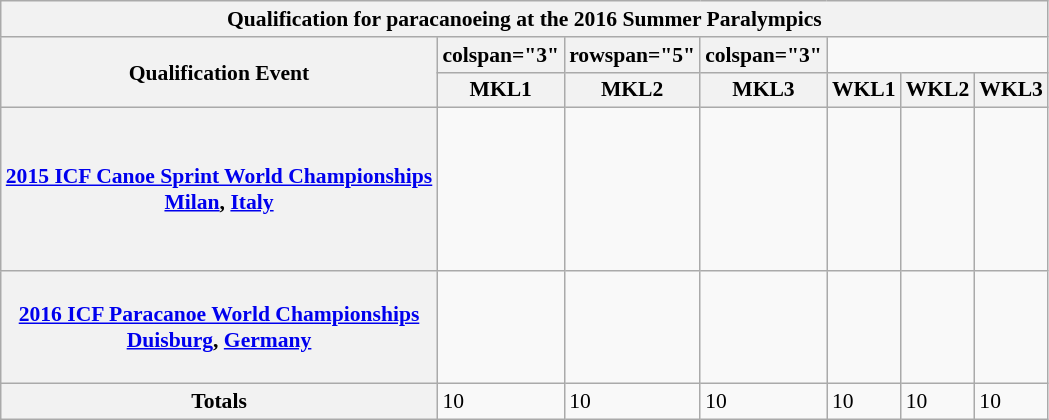<table class="wikitable" style="font-size:90%;">
<tr>
<th colspan="8">Qualification for paracanoeing at the 2016 Summer Paralympics</th>
</tr>
<tr>
<th rowspan="2">Qualification Event</th>
<th>colspan="3" </th>
<th>rowspan="5" </th>
<th>colspan="3" </th>
</tr>
<tr>
<th>MKL1</th>
<th>MKL2</th>
<th>MKL3</th>
<th>WKL1</th>
<th>WKL2</th>
<th>WKL3</th>
</tr>
<tr>
<th><strong><a href='#'>2015 ICF Canoe Sprint World Championships</a></strong><br> <a href='#'>Milan</a>, <a href='#'>Italy</a></th>
<td><br> <br> <br> <br> <br> <br></td>
<td><br> <br> <br> <br> <br> <br></td>
<td><br> <br><s> <br> </s><br> <br> <br></td>
<td><br> <br> <br><br><br> <br></td>
<td><br> <br> <br> <br> <br> <br></td>
<td><br> <br> <br> <br> <br> <br></td>
</tr>
<tr>
<th><strong><a href='#'>2016 ICF Paracanoe World Championships</a></strong><br> <a href='#'>Duisburg</a>, <a href='#'>Germany</a></th>
<td><br><br><br><br></td>
<td><br><br><br><br></td>
<td><br><br><br><br></td>
<td><br><br><br><br></td>
<td><s></s><br><br><br><br></td>
<td><br><br><br><br></td>
</tr>
<tr>
<th>Totals</th>
<td>10</td>
<td>10</td>
<td>10</td>
<td>10</td>
<td>10</td>
<td>10</td>
</tr>
</table>
